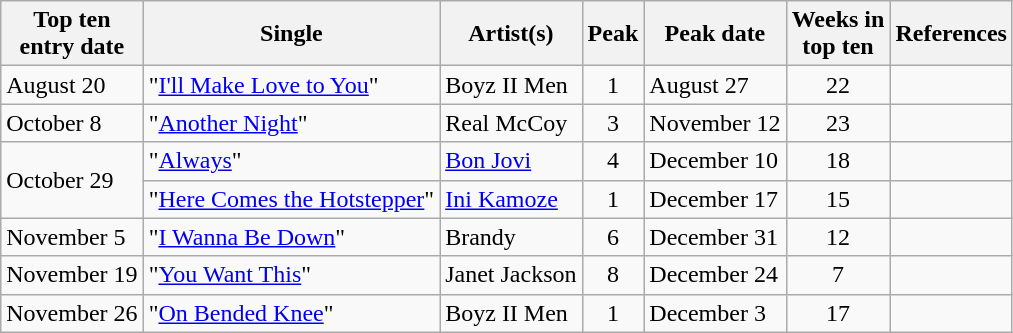<table class="wikitable sortable">
<tr>
<th>Top ten<br>entry date</th>
<th>Single</th>
<th>Artist(s)</th>
<th data-sort-type="number">Peak</th>
<th>Peak date</th>
<th data-sort-type="number">Weeks in<br>top ten</th>
<th>References</th>
</tr>
<tr>
<td>August 20</td>
<td>"<a href='#'>I'll Make Love to You</a>"</td>
<td>Boyz II Men</td>
<td align=center>1</td>
<td>August 27</td>
<td align=center>22</td>
<td align=center></td>
</tr>
<tr>
<td>October 8</td>
<td>"<a href='#'>Another Night</a>"</td>
<td>Real McCoy</td>
<td align=center>3</td>
<td>November 12</td>
<td align=center>23</td>
<td align=center></td>
</tr>
<tr>
<td rowspan="2">October 29</td>
<td>"<a href='#'>Always</a>"</td>
<td><a href='#'>Bon Jovi</a></td>
<td align=center>4</td>
<td>December 10</td>
<td align=center>18</td>
<td align=center></td>
</tr>
<tr>
<td>"<a href='#'>Here Comes the Hotstepper</a>"</td>
<td><a href='#'>Ini Kamoze</a></td>
<td align=center>1</td>
<td>December 17</td>
<td align=center>15</td>
<td align=center></td>
</tr>
<tr>
<td>November 5</td>
<td>"<a href='#'>I Wanna Be Down</a>"</td>
<td>Brandy</td>
<td align=center>6</td>
<td>December 31</td>
<td align=center>12</td>
<td align=center></td>
</tr>
<tr>
<td>November 19</td>
<td>"<a href='#'>You Want This</a>"</td>
<td>Janet Jackson</td>
<td align=center>8</td>
<td>December 24</td>
<td align=center>7</td>
</tr>
<tr>
<td>November 26</td>
<td>"<a href='#'>On Bended Knee</a>"</td>
<td>Boyz II Men</td>
<td align=center>1</td>
<td>December 3</td>
<td align=center>17</td>
<td align=center></td>
</tr>
</table>
